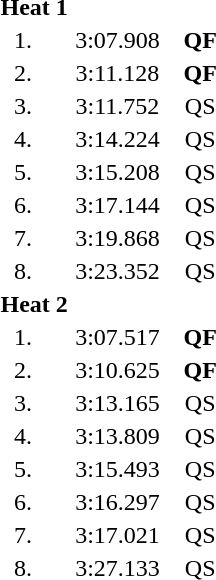<table style="text-align:center">
<tr>
<td colspan=4 align=left><strong>Heat 1</strong></td>
</tr>
<tr>
<td width=30>1.</td>
<td align=left></td>
<td width=80>3:07.908</td>
<td><strong>QF</strong></td>
</tr>
<tr>
<td>2.</td>
<td align=left></td>
<td>3:11.128</td>
<td><strong>QF</strong></td>
</tr>
<tr>
<td>3.</td>
<td align=left></td>
<td>3:11.752</td>
<td>QS</td>
</tr>
<tr>
<td>4.</td>
<td align=left></td>
<td>3:14.224</td>
<td>QS</td>
</tr>
<tr>
<td>5.</td>
<td align=left></td>
<td>3:15.208</td>
<td>QS</td>
</tr>
<tr>
<td>6.</td>
<td align=left></td>
<td>3:17.144</td>
<td>QS</td>
</tr>
<tr>
<td>7.</td>
<td align=left></td>
<td>3:19.868</td>
<td>QS</td>
</tr>
<tr>
<td>8.</td>
<td align=left></td>
<td>3:23.352</td>
<td>QS</td>
</tr>
<tr>
<td colspan=4 align=left><strong>Heat 2</strong></td>
</tr>
<tr>
<td>1.</td>
<td align=left></td>
<td>3:07.517</td>
<td><strong>QF</strong></td>
</tr>
<tr>
<td>2.</td>
<td align=left></td>
<td>3:10.625</td>
<td><strong>QF</strong></td>
</tr>
<tr>
<td>3.</td>
<td align=left></td>
<td>3:13.165</td>
<td>QS</td>
</tr>
<tr>
<td>4.</td>
<td align=left></td>
<td>3:13.809</td>
<td>QS</td>
</tr>
<tr>
<td>5.</td>
<td align=left></td>
<td>3:15.493</td>
<td>QS</td>
</tr>
<tr>
<td>6.</td>
<td align=left></td>
<td>3:16.297</td>
<td>QS</td>
</tr>
<tr>
<td>7.</td>
<td align=left></td>
<td>3:17.021</td>
<td>QS</td>
</tr>
<tr>
<td>8.</td>
<td align=left></td>
<td>3:27.133</td>
<td>QS</td>
</tr>
</table>
